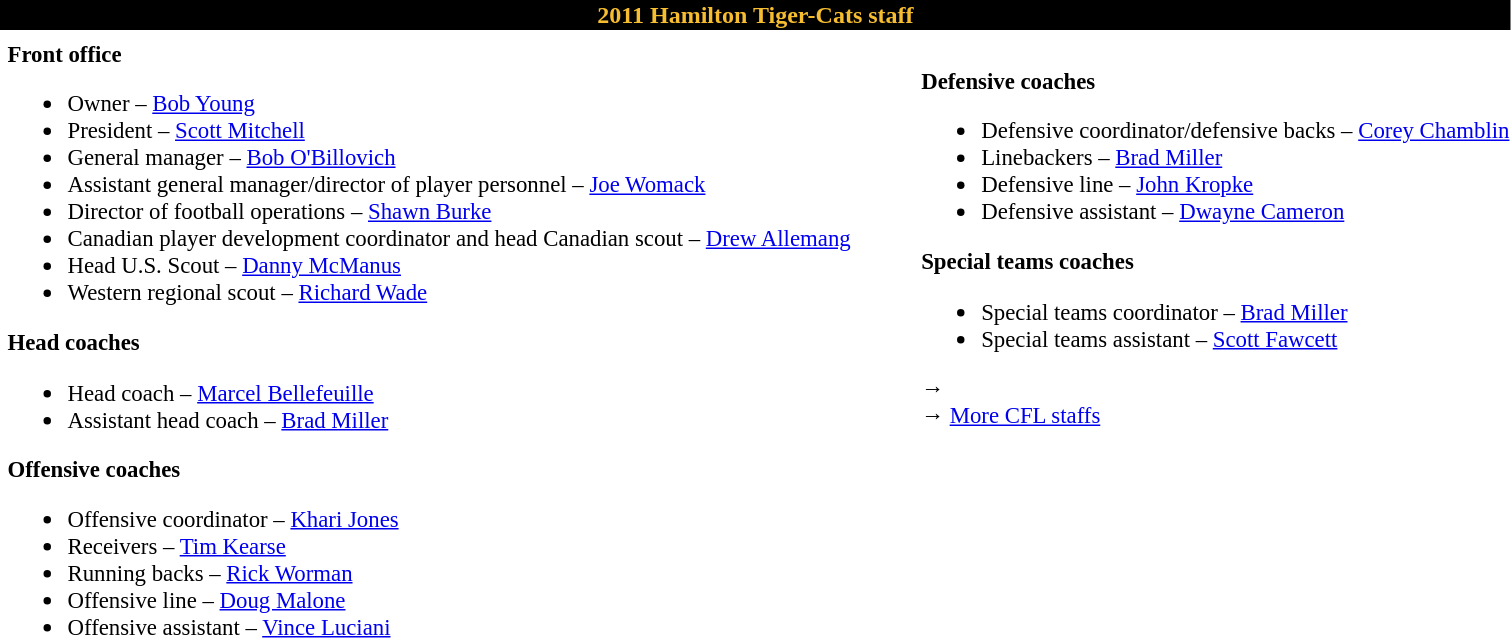<table class="toccolours" style="text-align: left;">
<tr>
<th colspan="7" style="text-align:center; background:black; color:#f7bd30;">2011 Hamilton Tiger-Cats staff</th>
</tr>
<tr>
<td colspan="7" style="text-align:right;"></td>
</tr>
<tr>
<td valign="top"></td>
<td style="font-size:95%; vertical-align:top;"><strong>Front office</strong><br><ul><li>Owner – <a href='#'>Bob Young</a></li><li>President – <a href='#'>Scott Mitchell</a></li><li>General manager – <a href='#'>Bob O'Billovich</a></li><li>Assistant general manager/director of player personnel – <a href='#'>Joe Womack</a></li><li>Director of football operations – <a href='#'>Shawn Burke</a></li><li>Canadian player development coordinator and head Canadian scout – <a href='#'>Drew Allemang</a></li><li>Head U.S. Scout – <a href='#'>Danny McManus</a></li><li>Western regional scout – <a href='#'>Richard Wade</a></li></ul><strong>Head coaches</strong><ul><li>Head coach – <a href='#'>Marcel Bellefeuille</a></li><li>Assistant head coach – <a href='#'>Brad Miller</a></li></ul><strong>Offensive coaches</strong><ul><li>Offensive coordinator – <a href='#'>Khari Jones</a></li><li>Receivers – <a href='#'>Tim Kearse</a></li><li>Running backs – <a href='#'>Rick Worman</a></li><li>Offensive line – <a href='#'>Doug Malone</a></li><li>Offensive assistant – <a href='#'>Vince Luciani</a></li></ul></td>
<td width="35"> </td>
<td valign="top"></td>
<td style="font-size:95%; vertical-align:top;"><br><strong>Defensive coaches</strong><ul><li>Defensive coordinator/defensive backs – <a href='#'>Corey Chamblin</a></li><li>Linebackers – <a href='#'>Brad Miller</a></li><li>Defensive line – <a href='#'>John Kropke</a></li><li>Defensive assistant – <a href='#'>Dwayne Cameron</a></li></ul><strong>Special teams coaches</strong><ul><li>Special teams coordinator – <a href='#'>Brad Miller</a></li><li>Special teams assistant – <a href='#'>Scott Fawcett</a></li></ul>→ <span></span><br>
→ <a href='#'>More CFL staffs</a></td>
</tr>
</table>
